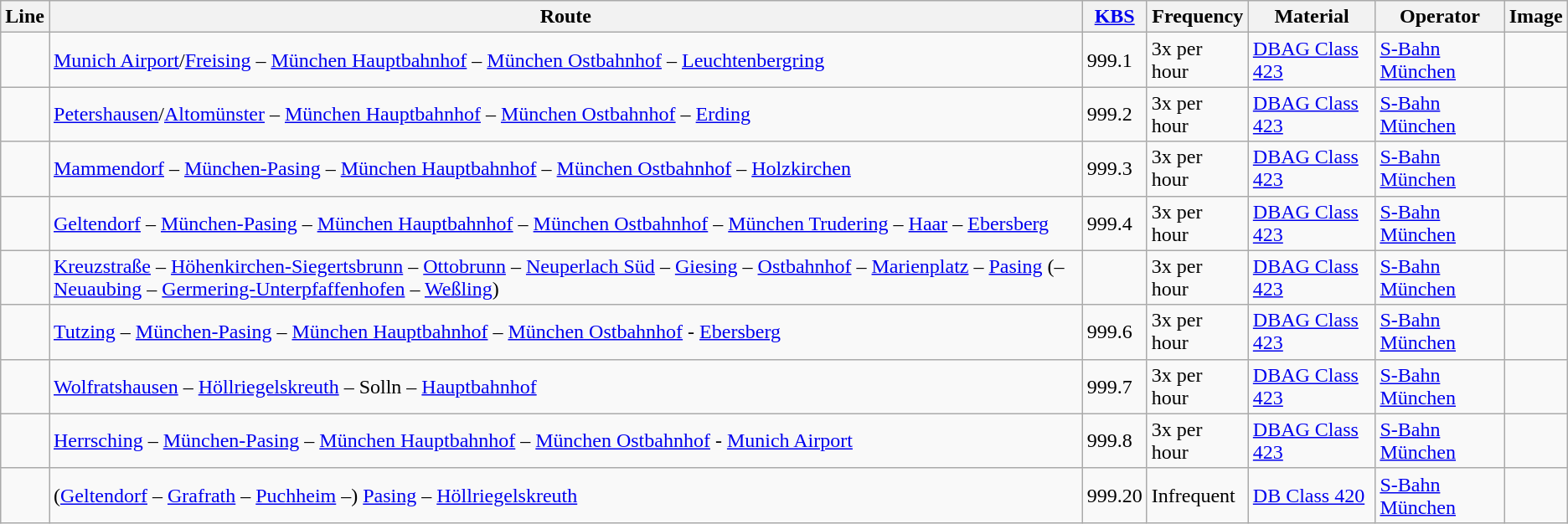<table class="wikitable sortable" style>
<tr>
<th>Line</th>
<th>Route</th>
<th><a href='#'>KBS</a></th>
<th>Frequency</th>
<th>Material</th>
<th>Operator</th>
<th>Image</th>
</tr>
<tr>
<td align="center"><br></td>
<td> <a href='#'>Munich Airport</a>/<a href='#'>Freising</a> – <a href='#'>München Hauptbahnhof</a> – <a href='#'>München Ostbahnhof</a> – <a href='#'>Leuchtenbergring</a></td>
<td>999.1</td>
<td>3x per hour</td>
<td><a href='#'>DBAG Class 423</a></td>
<td><a href='#'>S-Bahn München</a></td>
<td></td>
</tr>
<tr>
<td align="center"></td>
<td><a href='#'>Petershausen</a>/<a href='#'>Altomünster</a> – <a href='#'>München Hauptbahnhof</a> – <a href='#'>München Ostbahnhof</a> – <a href='#'>Erding</a></td>
<td>999.2</td>
<td>3x per hour</td>
<td><a href='#'>DBAG Class 423</a></td>
<td><a href='#'>S-Bahn München</a></td>
<td></td>
</tr>
<tr>
<td align="center"></td>
<td><a href='#'>Mammendorf</a> – <a href='#'>München-Pasing</a> – <a href='#'>München Hauptbahnhof</a> – <a href='#'>München Ostbahnhof</a> – <a href='#'>Holzkirchen</a></td>
<td>999.3</td>
<td>3x per hour</td>
<td><a href='#'>DBAG Class 423</a></td>
<td><a href='#'>S-Bahn München</a></td>
<td></td>
</tr>
<tr>
<td align="center"></td>
<td><a href='#'>Geltendorf</a> – <a href='#'>München-Pasing</a> – <a href='#'>München Hauptbahnhof</a> – <a href='#'>München Ostbahnhof</a> – <a href='#'>München Trudering</a> – <a href='#'>Haar</a> – <a href='#'>Ebersberg</a></td>
<td>999.4</td>
<td>3x per hour</td>
<td><a href='#'>DBAG Class 423</a></td>
<td><a href='#'>S-Bahn München</a></td>
<td></td>
</tr>
<tr>
<td></td>
<td><a href='#'>Kreuzstraße</a> – <a href='#'>Höhenkirchen-Siegertsbrunn</a> – <a href='#'>Ottobrunn</a> – <a href='#'>Neuperlach Süd</a> – <a href='#'>Giesing</a> – <a href='#'>Ostbahnhof</a> – <a href='#'>Marienplatz</a> – <a href='#'>Pasing</a> (– <a href='#'>Neuaubing</a> – <a href='#'>Germering-Unterpfaffenhofen</a> – <a href='#'>Weßling</a>)</td>
<td></td>
<td>3x per hour</td>
<td><a href='#'>DBAG Class 423</a></td>
<td><a href='#'>S-Bahn München</a></td>
<td></td>
</tr>
<tr>
<td align="center"></td>
<td><a href='#'>Tutzing</a> – <a href='#'>München-Pasing</a> – <a href='#'>München Hauptbahnhof</a> – <a href='#'>München Ostbahnhof</a> - <a href='#'>Ebersberg</a></td>
<td>999.6</td>
<td>3x per hour</td>
<td><a href='#'>DBAG Class 423</a></td>
<td><a href='#'>S-Bahn München</a></td>
<td></td>
</tr>
<tr>
<td align="center"></td>
<td><a href='#'>Wolfratshausen</a> – <a href='#'>Höllriegelskreuth</a> – Solln – <a href='#'>Hauptbahnhof</a></td>
<td>999.7</td>
<td>3x per hour</td>
<td><a href='#'>DBAG Class 423</a></td>
<td><a href='#'>S-Bahn München</a></td>
<td></td>
</tr>
<tr>
<td align="center"><br></td>
<td><a href='#'>Herrsching</a> – <a href='#'>München-Pasing</a> – <a href='#'>München Hauptbahnhof</a> – <a href='#'>München Ostbahnhof</a> -  <a href='#'>Munich Airport</a></td>
<td>999.8</td>
<td>3x per hour</td>
<td><a href='#'>DBAG Class 423</a></td>
<td><a href='#'>S-Bahn München</a></td>
<td></td>
</tr>
<tr>
<td align="center"></td>
<td>(<a href='#'>Geltendorf</a> – <a href='#'>Grafrath</a> – <a href='#'>Puchheim</a> –) <a href='#'>Pasing</a> – <a href='#'>Höllriegelskreuth</a></td>
<td>999.20</td>
<td>Infrequent</td>
<td><a href='#'>DB Class 420</a></td>
<td><a href='#'>S-Bahn München</a></td>
<td></td>
</tr>
</table>
